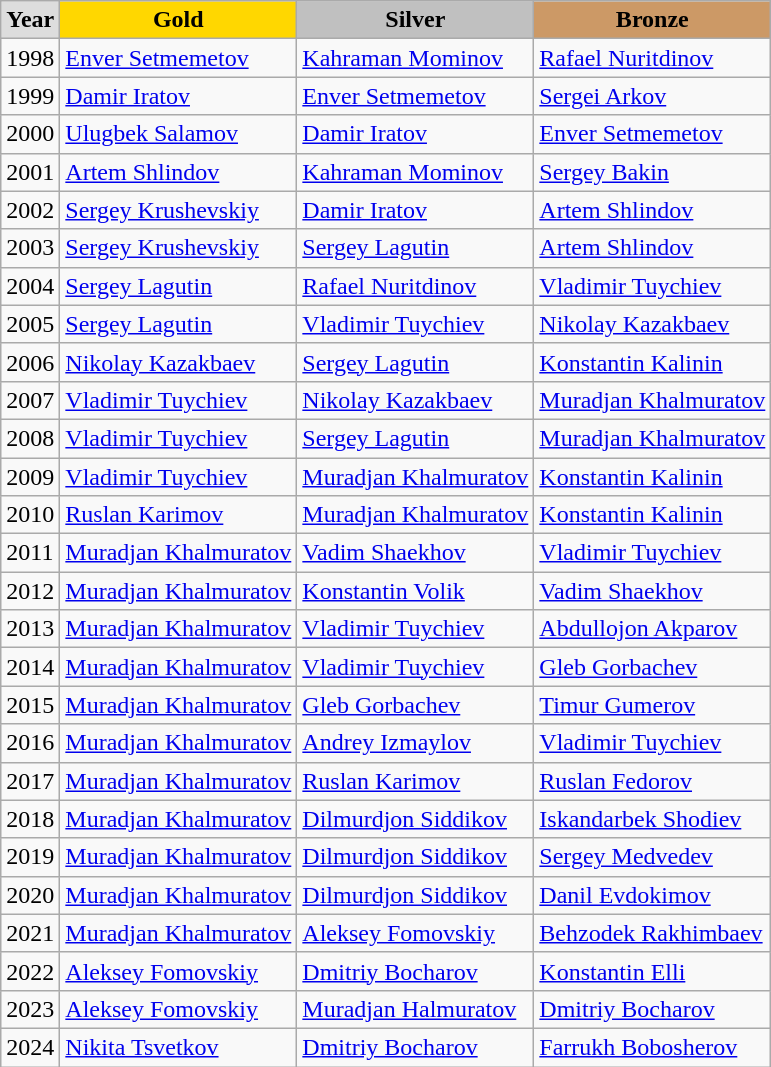<table class="wikitable" style="text-align:left;">
<tr>
<td style="background:#DDDDDD; font-weight:bold; text-align:center;">Year</td>
<td style="background:gold; font-weight:bold; text-align:center;">Gold</td>
<td style="background:silver; font-weight:bold; text-align:center;">Silver</td>
<td style="background:#cc9966; font-weight:bold; text-align:center;">Bronze</td>
</tr>
<tr>
<td>1998</td>
<td><a href='#'>Enver Setmemetov</a></td>
<td><a href='#'>Kahraman Mominov</a></td>
<td><a href='#'>Rafael Nuritdinov</a></td>
</tr>
<tr>
<td>1999</td>
<td><a href='#'>Damir Iratov</a></td>
<td><a href='#'>Enver Setmemetov</a></td>
<td><a href='#'>Sergei Arkov</a></td>
</tr>
<tr>
<td>2000</td>
<td><a href='#'>Ulugbek Salamov</a></td>
<td><a href='#'>Damir Iratov</a></td>
<td><a href='#'>Enver Setmemetov</a></td>
</tr>
<tr>
<td>2001</td>
<td><a href='#'>Artem Shlindov</a></td>
<td><a href='#'>Kahraman Mominov</a></td>
<td><a href='#'>Sergey Bakin</a></td>
</tr>
<tr>
<td>2002</td>
<td><a href='#'>Sergey Krushevskiy</a></td>
<td><a href='#'>Damir Iratov</a></td>
<td><a href='#'>Artem Shlindov</a></td>
</tr>
<tr>
<td>2003</td>
<td><a href='#'>Sergey Krushevskiy</a></td>
<td><a href='#'>Sergey Lagutin</a></td>
<td><a href='#'>Artem Shlindov</a></td>
</tr>
<tr>
<td>2004</td>
<td><a href='#'>Sergey Lagutin</a></td>
<td><a href='#'>Rafael Nuritdinov</a></td>
<td><a href='#'>Vladimir Tuychiev</a></td>
</tr>
<tr>
<td>2005</td>
<td><a href='#'>Sergey Lagutin</a></td>
<td><a href='#'>Vladimir Tuychiev</a></td>
<td><a href='#'>Nikolay Kazakbaev</a></td>
</tr>
<tr>
<td>2006</td>
<td><a href='#'>Nikolay Kazakbaev</a></td>
<td><a href='#'>Sergey Lagutin</a></td>
<td><a href='#'>Konstantin Kalinin</a></td>
</tr>
<tr>
<td>2007</td>
<td><a href='#'>Vladimir Tuychiev</a></td>
<td><a href='#'>Nikolay Kazakbaev</a></td>
<td><a href='#'>Muradjan Khalmuratov</a></td>
</tr>
<tr>
<td>2008</td>
<td><a href='#'>Vladimir Tuychiev</a></td>
<td><a href='#'>Sergey Lagutin</a></td>
<td><a href='#'>Muradjan Khalmuratov</a></td>
</tr>
<tr>
<td>2009</td>
<td><a href='#'>Vladimir Tuychiev</a></td>
<td><a href='#'>Muradjan Khalmuratov</a></td>
<td><a href='#'>Konstantin Kalinin</a></td>
</tr>
<tr>
<td>2010</td>
<td><a href='#'>Ruslan Karimov</a></td>
<td><a href='#'>Muradjan Khalmuratov</a></td>
<td><a href='#'>Konstantin Kalinin</a></td>
</tr>
<tr>
<td>2011</td>
<td><a href='#'>Muradjan Khalmuratov</a></td>
<td><a href='#'>Vadim Shaekhov</a></td>
<td><a href='#'>Vladimir Tuychiev</a></td>
</tr>
<tr>
<td>2012</td>
<td><a href='#'>Muradjan Khalmuratov</a></td>
<td><a href='#'>Konstantin Volik</a></td>
<td><a href='#'>Vadim Shaekhov</a></td>
</tr>
<tr>
<td>2013</td>
<td><a href='#'>Muradjan Khalmuratov</a></td>
<td><a href='#'>Vladimir Tuychiev</a></td>
<td><a href='#'>Abdullojon Akparov</a></td>
</tr>
<tr>
<td>2014</td>
<td><a href='#'>Muradjan Khalmuratov</a></td>
<td><a href='#'>Vladimir Tuychiev</a></td>
<td><a href='#'>Gleb Gorbachev</a></td>
</tr>
<tr>
<td>2015</td>
<td><a href='#'>Muradjan Khalmuratov</a></td>
<td><a href='#'>Gleb Gorbachev</a></td>
<td><a href='#'>Timur Gumerov</a></td>
</tr>
<tr>
<td>2016</td>
<td><a href='#'>Muradjan Khalmuratov</a></td>
<td><a href='#'>Andrey Izmaylov</a></td>
<td><a href='#'>Vladimir Tuychiev</a></td>
</tr>
<tr>
<td>2017</td>
<td><a href='#'>Muradjan Khalmuratov</a></td>
<td><a href='#'>Ruslan Karimov</a></td>
<td><a href='#'>Ruslan Fedorov</a></td>
</tr>
<tr>
<td>2018</td>
<td><a href='#'>Muradjan Khalmuratov</a></td>
<td><a href='#'>Dilmurdjon Siddikov</a></td>
<td><a href='#'>Iskandarbek Shodiev</a></td>
</tr>
<tr>
<td>2019</td>
<td><a href='#'>Muradjan Khalmuratov</a></td>
<td><a href='#'>Dilmurdjon Siddikov</a></td>
<td><a href='#'>Sergey Medvedev</a></td>
</tr>
<tr>
<td>2020</td>
<td><a href='#'>Muradjan Khalmuratov</a></td>
<td><a href='#'>Dilmurdjon Siddikov</a></td>
<td><a href='#'>Danil Evdokimov</a></td>
</tr>
<tr>
<td>2021</td>
<td><a href='#'>Muradjan Khalmuratov</a></td>
<td><a href='#'>Aleksey Fomovskiy</a></td>
<td><a href='#'>Behzodek Rakhimbaev</a></td>
</tr>
<tr>
<td>2022</td>
<td><a href='#'>Aleksey Fomovskiy</a></td>
<td><a href='#'>Dmitriy Bocharov</a></td>
<td><a href='#'>Konstantin Elli</a></td>
</tr>
<tr>
<td>2023</td>
<td><a href='#'>Aleksey Fomovskiy</a></td>
<td><a href='#'>Muradjan Halmuratov</a></td>
<td><a href='#'>Dmitriy Bocharov</a></td>
</tr>
<tr>
<td>2024</td>
<td><a href='#'>Nikita Tsvetkov</a></td>
<td><a href='#'>Dmitriy Bocharov</a></td>
<td><a href='#'>Farrukh Bobosherov</a></td>
</tr>
</table>
